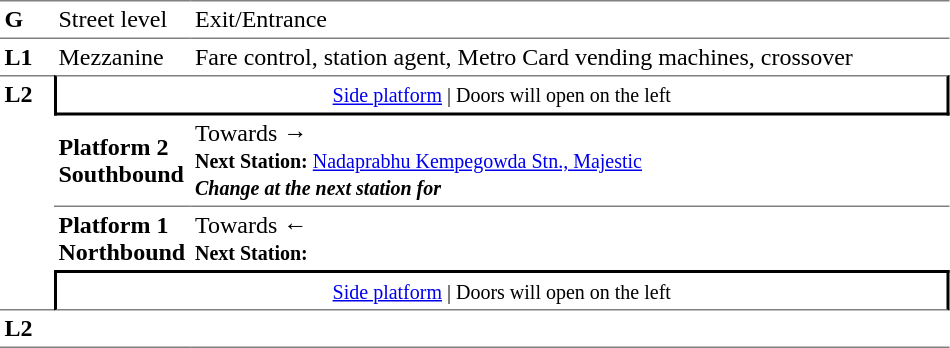<table table border=0 cellspacing=0 cellpadding=3>
<tr>
<td style="border-bottom:solid 1px gray;border-top:solid 1px gray;" width=30 valign=top><strong>G</strong></td>
<td style="border-top:solid 1px gray;border-bottom:solid 1px gray;" width=85 valign=top>Street level</td>
<td style="border-top:solid 1px gray;border-bottom:solid 1px gray;" width=500 valign=top>Exit/Entrance</td>
</tr>
<tr>
<td valign=top><strong>L1</strong></td>
<td valign=top>Mezzanine</td>
<td valign=top>Fare control, station agent, Metro Card vending machines, crossover<br></td>
</tr>
<tr>
<td style="border-top:solid 1px gray;border-bottom:solid 1px gray;" width=30 rowspan=4 valign=top><strong>L2</strong></td>
<td style="border-top:solid 1px gray;border-right:solid 2px black;border-left:solid 2px black;border-bottom:solid 2px black;text-align:center;" colspan=2><small><a href='#'>Side platform</a> | Doors will open on the left </small></td>
</tr>
<tr>
<td style="border-bottom:solid 1px gray;" width=85><span><strong>Platform 2</strong><br><strong>Southbound</strong></span></td>
<td style="border-bottom:solid 1px gray;" width=500>Towards → <br><small><strong>Next Station:</strong> <a href='#'>Nadaprabhu Kempegowda Stn., Majestic</a></small><br><small><strong><em>Change at the next station for </em></strong></small></td>
</tr>
<tr>
<td><span><strong>Platform 1</strong><br><strong>Northbound</strong></span></td>
<td>Towards ← <br><small><strong>Next Station:</strong> </small></td>
</tr>
<tr>
<td style="border-top:solid 2px black;border-right:solid 2px black;border-left:solid 2px black;border-bottom:solid 1px gray;" colspan=2  align=center><small><a href='#'>Side platform</a> | Doors will open on the left </small></td>
</tr>
<tr>
<td style="border-bottom:solid 1px gray;" width=30 rowspan=2 valign=top><strong>L2</strong></td>
<td style="border-bottom:solid 1px gray;" width=85></td>
<td style="border-bottom:solid 1px gray;" width=500></td>
</tr>
<tr>
</tr>
</table>
